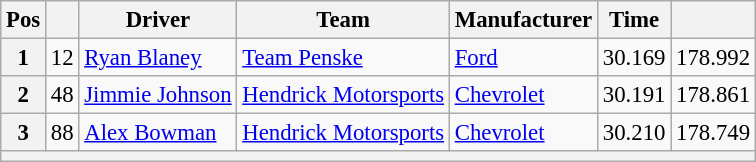<table class="wikitable" style="font-size:95%">
<tr>
<th>Pos</th>
<th></th>
<th>Driver</th>
<th>Team</th>
<th>Manufacturer</th>
<th>Time</th>
<th></th>
</tr>
<tr>
<th>1</th>
<td>12</td>
<td><a href='#'>Ryan Blaney</a></td>
<td><a href='#'>Team Penske</a></td>
<td><a href='#'>Ford</a></td>
<td>30.169</td>
<td>178.992</td>
</tr>
<tr>
<th>2</th>
<td>48</td>
<td><a href='#'>Jimmie Johnson</a></td>
<td><a href='#'>Hendrick Motorsports</a></td>
<td><a href='#'>Chevrolet</a></td>
<td>30.191</td>
<td>178.861</td>
</tr>
<tr>
<th>3</th>
<td>88</td>
<td><a href='#'>Alex Bowman</a></td>
<td><a href='#'>Hendrick Motorsports</a></td>
<td><a href='#'>Chevrolet</a></td>
<td>30.210</td>
<td>178.749</td>
</tr>
<tr>
<th colspan="7"></th>
</tr>
</table>
